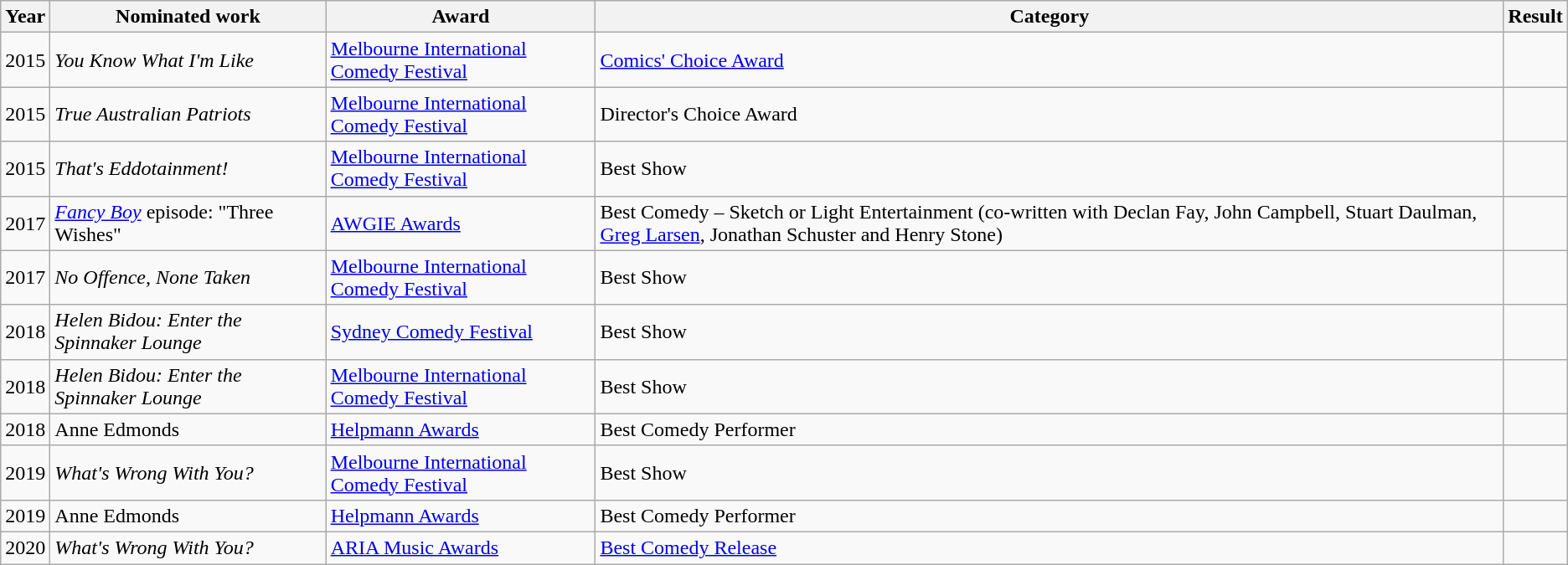<table class="wikitable sortable">
<tr>
<th>Year</th>
<th>Nominated work</th>
<th>Award</th>
<th>Category</th>
<th>Result</th>
</tr>
<tr>
<td>2015</td>
<td><em>You Know What I'm Like</em></td>
<td><a href='#'>Melbourne International Comedy Festival</a></td>
<td><a href='#'>Comics' Choice Award</a></td>
<td></td>
</tr>
<tr>
<td>2015</td>
<td><em>True Australian Patriots</em></td>
<td><a href='#'>Melbourne International Comedy Festival</a></td>
<td>Director's Choice Award</td>
<td></td>
</tr>
<tr>
<td>2015</td>
<td><em>That's Eddotainment!</em></td>
<td><a href='#'>Melbourne International Comedy Festival</a></td>
<td>Best Show</td>
<td></td>
</tr>
<tr>
<td>2017</td>
<td><em><a href='#'>Fancy Boy</a></em> episode: "Three Wishes"</td>
<td><a href='#'>AWGIE Awards</a></td>
<td>Best Comedy – Sketch or Light Entertainment (co-written with Declan Fay, John Campbell, Stuart Daulman, <a href='#'>Greg Larsen</a>, Jonathan Schuster and Henry Stone)</td>
<td></td>
</tr>
<tr>
<td>2017</td>
<td><em>No Offence, None Taken</em></td>
<td><a href='#'>Melbourne International Comedy Festival</a></td>
<td>Best Show</td>
<td></td>
</tr>
<tr>
<td>2018</td>
<td><em>Helen Bidou: Enter the Spinnaker Lounge</em></td>
<td><a href='#'>Sydney Comedy Festival</a></td>
<td>Best Show</td>
<td></td>
</tr>
<tr>
<td>2018</td>
<td><em>Helen Bidou: Enter the Spinnaker Lounge</em></td>
<td><a href='#'>Melbourne International Comedy Festival</a></td>
<td>Best Show</td>
<td></td>
</tr>
<tr>
<td>2018</td>
<td>Anne Edmonds</td>
<td><a href='#'>Helpmann Awards</a></td>
<td>Best Comedy Performer</td>
<td></td>
</tr>
<tr>
<td>2019</td>
<td><em>What's Wrong With You?</em></td>
<td><a href='#'>Melbourne International Comedy Festival</a></td>
<td>Best Show</td>
<td></td>
</tr>
<tr>
<td>2019</td>
<td>Anne Edmonds</td>
<td><a href='#'>Helpmann Awards</a></td>
<td>Best Comedy Performer</td>
<td></td>
</tr>
<tr>
<td>2020</td>
<td><em>What's Wrong With You?</em></td>
<td><a href='#'>ARIA Music Awards</a></td>
<td><a href='#'>Best Comedy Release</a></td>
<td></td>
</tr>
</table>
